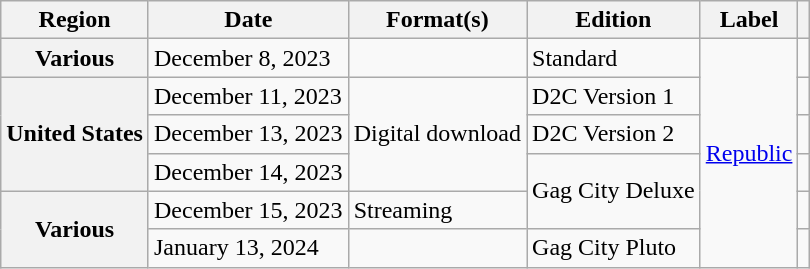<table class="wikitable plainrowheaders">
<tr>
<th scope="col">Region</th>
<th scope="col">Date</th>
<th scope="col">Format(s)</th>
<th scope="col">Edition</th>
<th scope="col">Label</th>
<th scope="col"></th>
</tr>
<tr>
<th scope="row">Various</th>
<td>December 8, 2023</td>
<td></td>
<td>Standard</td>
<td rowspan="7"><a href='#'>Republic</a></td>
<td style="text-align:center;"></td>
</tr>
<tr>
<th scope="row" rowspan="3">United States</th>
<td>December 11, 2023</td>
<td rowspan="3">Digital download</td>
<td>D2C Version 1</td>
<td style="text-align:center;"></td>
</tr>
<tr>
<td>December 13, 2023</td>
<td>D2C Version 2</td>
<td style="text-align:center;"></td>
</tr>
<tr>
<td>December 14, 2023</td>
<td rowspan="2">Gag City Deluxe</td>
<td style="text-align:center;"></td>
</tr>
<tr>
<th scope="row" rowspan=3>Various</th>
<td>December 15, 2023</td>
<td>Streaming</td>
<td style="text-align:center;"></td>
</tr>
<tr>
<td>January 13, 2024</td>
<td rowspan=2></td>
<td>Gag City Pluto</td>
<td style="text-align:center;"></td>
</tr>
</table>
